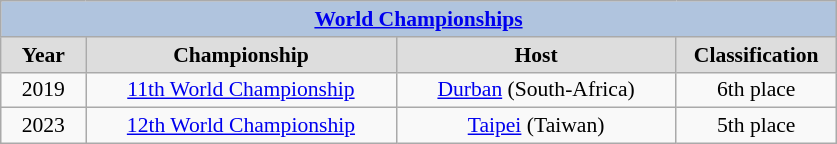<table class="wikitable" style=font-size:90%>
<tr align=center style="background:#B0C4DE;">
<td colspan=4><strong><a href='#'>World Championships</a></strong></td>
</tr>
<tr align=center bgcolor="#dddddd">
<td width=50><strong>Year</strong></td>
<td width=200><strong>Championship</strong></td>
<td width=180><strong>Host</strong></td>
<td width=100><strong>Classification</strong></td>
</tr>
<tr align=center>
<td>2019</td>
<td><a href='#'>11th World Championship</a></td>
<td><a href='#'>Durban</a> (South-Africa)</td>
<td align="center">6th place</td>
</tr>
<tr align=center>
<td>2023</td>
<td><a href='#'>12th World Championship</a></td>
<td><a href='#'>Taipei</a> (Taiwan)</td>
<td align="center">5th place</td>
</tr>
</table>
